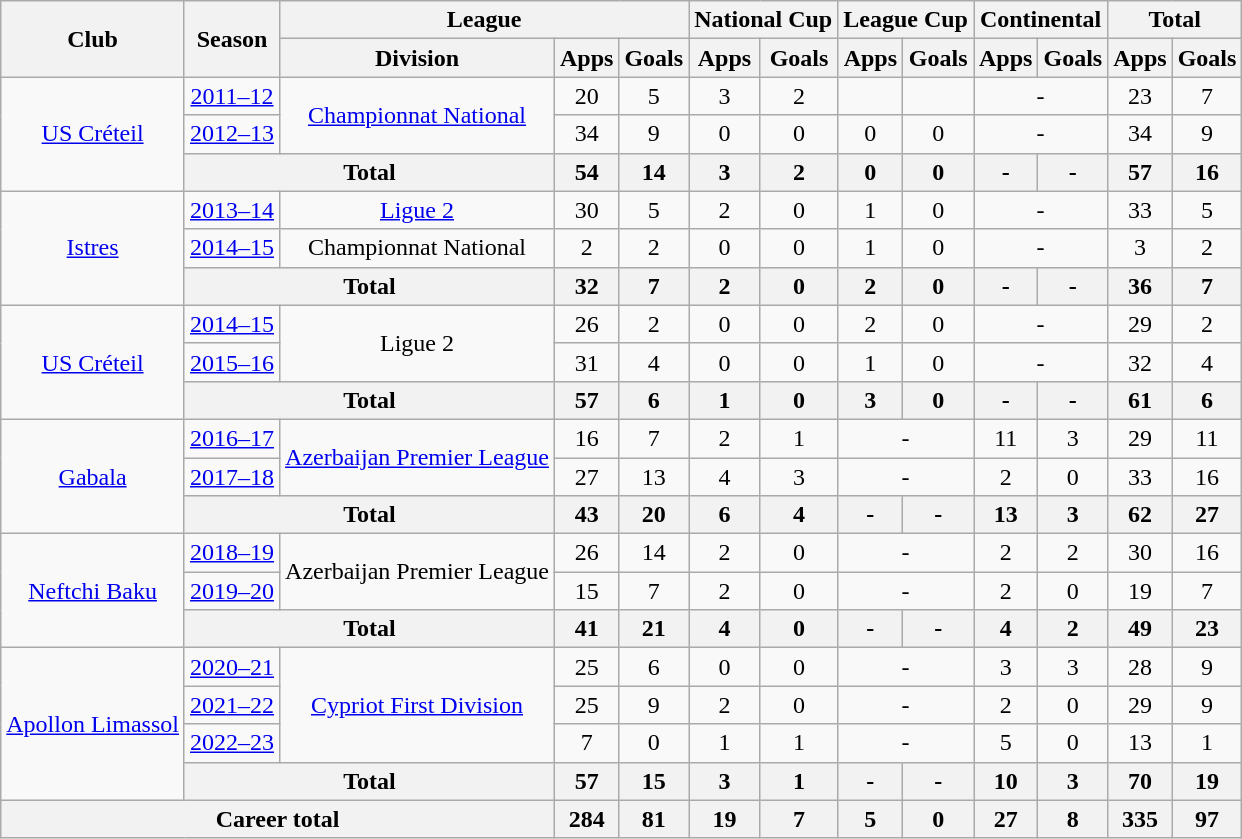<table class="wikitable" style="text-align:center">
<tr>
<th rowspan="2">Club</th>
<th rowspan="2">Season</th>
<th colspan="3">League</th>
<th colspan="2">National Cup</th>
<th colspan="2">League Cup</th>
<th colspan="2">Continental</th>
<th colspan="2">Total</th>
</tr>
<tr>
<th>Division</th>
<th>Apps</th>
<th>Goals</th>
<th>Apps</th>
<th>Goals</th>
<th>Apps</th>
<th>Goals</th>
<th>Apps</th>
<th>Goals</th>
<th>Apps</th>
<th>Goals</th>
</tr>
<tr>
<td rowspan="3"><a href='#'>US Créteil</a></td>
<td><a href='#'>2011–12</a></td>
<td rowspan="2"><a href='#'>Championnat National</a></td>
<td>20</td>
<td>5</td>
<td>3</td>
<td>2</td>
<td></td>
<td></td>
<td colspan="2">-</td>
<td>23</td>
<td>7</td>
</tr>
<tr>
<td><a href='#'>2012–13</a></td>
<td>34</td>
<td>9</td>
<td>0</td>
<td>0</td>
<td>0</td>
<td>0</td>
<td colspan="2">-</td>
<td>34</td>
<td>9</td>
</tr>
<tr>
<th colspan="2">Total</th>
<th>54</th>
<th>14</th>
<th>3</th>
<th>2</th>
<th>0</th>
<th>0</th>
<th>-</th>
<th>-</th>
<th>57</th>
<th>16</th>
</tr>
<tr>
<td rowspan="3"><a href='#'>Istres</a></td>
<td><a href='#'>2013–14</a></td>
<td><a href='#'>Ligue 2</a></td>
<td>30</td>
<td>5</td>
<td>2</td>
<td>0</td>
<td>1</td>
<td>0</td>
<td colspan="2">-</td>
<td>33</td>
<td>5</td>
</tr>
<tr>
<td><a href='#'>2014–15</a></td>
<td>Championnat National</td>
<td>2</td>
<td>2</td>
<td>0</td>
<td>0</td>
<td>1</td>
<td>0</td>
<td colspan="2">-</td>
<td>3</td>
<td>2</td>
</tr>
<tr>
<th colspan="2">Total</th>
<th>32</th>
<th>7</th>
<th>2</th>
<th>0</th>
<th>2</th>
<th>0</th>
<th>-</th>
<th>-</th>
<th>36</th>
<th>7</th>
</tr>
<tr>
<td rowspan="3"><a href='#'>US Créteil</a></td>
<td><a href='#'>2014–15</a></td>
<td rowspan="2">Ligue 2</td>
<td>26</td>
<td>2</td>
<td>0</td>
<td>0</td>
<td>2</td>
<td>0</td>
<td colspan="2">-</td>
<td>29</td>
<td>2</td>
</tr>
<tr>
<td><a href='#'>2015–16</a></td>
<td>31</td>
<td>4</td>
<td>0</td>
<td>0</td>
<td>1</td>
<td>0</td>
<td colspan="2">-</td>
<td>32</td>
<td>4</td>
</tr>
<tr>
<th colspan="2">Total</th>
<th>57</th>
<th>6</th>
<th>1</th>
<th>0</th>
<th>3</th>
<th>0</th>
<th>-</th>
<th>-</th>
<th>61</th>
<th>6</th>
</tr>
<tr>
<td rowspan="3"><a href='#'>Gabala</a></td>
<td><a href='#'>2016–17</a></td>
<td rowspan="2"><a href='#'>Azerbaijan Premier League</a></td>
<td>16</td>
<td>7</td>
<td>2</td>
<td>1</td>
<td colspan="2">-</td>
<td>11</td>
<td>3</td>
<td>29</td>
<td>11</td>
</tr>
<tr>
<td><a href='#'>2017–18</a></td>
<td>27</td>
<td>13</td>
<td>4</td>
<td>3</td>
<td colspan="2">-</td>
<td>2</td>
<td>0</td>
<td>33</td>
<td>16</td>
</tr>
<tr>
<th colspan="2">Total</th>
<th>43</th>
<th>20</th>
<th>6</th>
<th>4</th>
<th>-</th>
<th>-</th>
<th>13</th>
<th>3</th>
<th>62</th>
<th>27</th>
</tr>
<tr>
<td rowspan="3"><a href='#'>Neftchi Baku</a></td>
<td><a href='#'>2018–19</a></td>
<td rowspan="2">Azerbaijan Premier League</td>
<td>26</td>
<td>14</td>
<td>2</td>
<td>0</td>
<td colspan="2">-</td>
<td>2</td>
<td>2</td>
<td>30</td>
<td>16</td>
</tr>
<tr>
<td><a href='#'>2019–20</a></td>
<td>15</td>
<td>7</td>
<td>2</td>
<td>0</td>
<td colspan="2">-</td>
<td>2</td>
<td>0</td>
<td>19</td>
<td>7</td>
</tr>
<tr>
<th colspan="2">Total</th>
<th>41</th>
<th>21</th>
<th>4</th>
<th>0</th>
<th>-</th>
<th>-</th>
<th>4</th>
<th>2</th>
<th>49</th>
<th>23</th>
</tr>
<tr>
<td rowspan="4"><a href='#'>Apollon Limassol</a></td>
<td><a href='#'>2020–21</a></td>
<td rowspan="3"><a href='#'>Cypriot First Division</a></td>
<td>25</td>
<td>6</td>
<td>0</td>
<td>0</td>
<td colspan="2">-</td>
<td>3</td>
<td>3</td>
<td>28</td>
<td>9</td>
</tr>
<tr>
<td><a href='#'>2021–22</a></td>
<td>25</td>
<td>9</td>
<td>2</td>
<td>0</td>
<td colspan="2">-</td>
<td>2</td>
<td>0</td>
<td>29</td>
<td>9</td>
</tr>
<tr>
<td><a href='#'>2022–23</a></td>
<td>7</td>
<td>0</td>
<td>1</td>
<td>1</td>
<td colspan="2">-</td>
<td>5</td>
<td>0</td>
<td>13</td>
<td>1</td>
</tr>
<tr>
<th colspan="2">Total</th>
<th>57</th>
<th>15</th>
<th>3</th>
<th>1</th>
<th>-</th>
<th>-</th>
<th>10</th>
<th>3</th>
<th>70</th>
<th>19</th>
</tr>
<tr>
<th colspan="3">Career total</th>
<th>284</th>
<th>81</th>
<th>19</th>
<th>7</th>
<th>5</th>
<th>0</th>
<th>27</th>
<th>8</th>
<th>335</th>
<th>97</th>
</tr>
</table>
